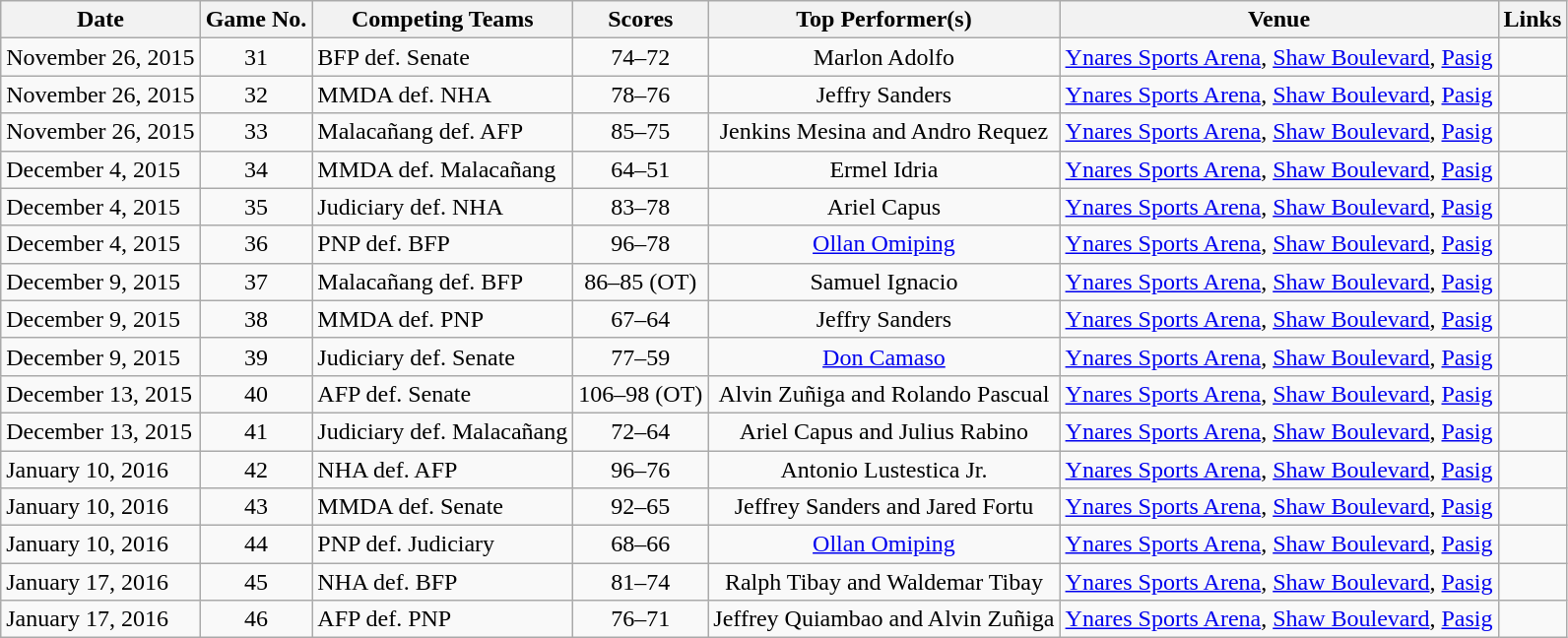<table class="wikitable sortable" border="1">
<tr>
<th>Date</th>
<th>Game No.</th>
<th>Competing Teams</th>
<th>Scores</th>
<th>Top Performer(s)</th>
<th>Venue</th>
<th>Links</th>
</tr>
<tr>
<td>November 26, 2015</td>
<td style="text-align:center;">31</td>
<td>BFP def. Senate</td>
<td style="text-align:center;">74–72</td>
<td style="text-align:center;">Marlon Adolfo</td>
<td><a href='#'>Ynares Sports Arena</a>, <a href='#'>Shaw Boulevard</a>, <a href='#'>Pasig</a></td>
<td></td>
</tr>
<tr>
<td>November 26, 2015</td>
<td style="text-align:center;">32</td>
<td>MMDA def. NHA</td>
<td style="text-align:center;">78–76</td>
<td style="text-align:center;">Jeffry Sanders</td>
<td><a href='#'>Ynares Sports Arena</a>, <a href='#'>Shaw Boulevard</a>, <a href='#'>Pasig</a></td>
<td></td>
</tr>
<tr>
<td>November 26, 2015</td>
<td style="text-align:center;">33</td>
<td>Malacañang def. AFP</td>
<td style="text-align:center;">85–75</td>
<td style="text-align:center;">Jenkins Mesina and Andro Requez</td>
<td><a href='#'>Ynares Sports Arena</a>, <a href='#'>Shaw Boulevard</a>, <a href='#'>Pasig</a></td>
<td></td>
</tr>
<tr>
<td>December 4, 2015</td>
<td style="text-align:center;">34</td>
<td>MMDA def. Malacañang</td>
<td style="text-align:center;">64–51</td>
<td style="text-align:center;">Ermel Idria</td>
<td><a href='#'>Ynares Sports Arena</a>, <a href='#'>Shaw Boulevard</a>, <a href='#'>Pasig</a></td>
<td></td>
</tr>
<tr>
<td>December 4, 2015</td>
<td style="text-align:center;">35</td>
<td>Judiciary def. NHA</td>
<td style="text-align:center;">83–78</td>
<td style="text-align:center;">Ariel Capus</td>
<td><a href='#'>Ynares Sports Arena</a>, <a href='#'>Shaw Boulevard</a>, <a href='#'>Pasig</a></td>
<td></td>
</tr>
<tr>
<td>December 4, 2015</td>
<td style="text-align:center;">36</td>
<td>PNP def. BFP</td>
<td style="text-align:center;">96–78</td>
<td style="text-align:center;"><a href='#'>Ollan Omiping</a></td>
<td><a href='#'>Ynares Sports Arena</a>, <a href='#'>Shaw Boulevard</a>, <a href='#'>Pasig</a></td>
<td></td>
</tr>
<tr>
<td>December 9, 2015</td>
<td style="text-align:center;">37</td>
<td>Malacañang def. BFP</td>
<td style="text-align:center;">86–85 (OT)</td>
<td style="text-align:center;">Samuel Ignacio</td>
<td><a href='#'>Ynares Sports Arena</a>, <a href='#'>Shaw Boulevard</a>, <a href='#'>Pasig</a></td>
<td></td>
</tr>
<tr>
<td>December 9, 2015</td>
<td style="text-align:center;">38</td>
<td>MMDA def. PNP</td>
<td style="text-align:center;">67–64</td>
<td style="text-align:center;">Jeffry Sanders</td>
<td><a href='#'>Ynares Sports Arena</a>, <a href='#'>Shaw Boulevard</a>, <a href='#'>Pasig</a></td>
<td></td>
</tr>
<tr>
<td>December 9, 2015</td>
<td style="text-align:center;">39</td>
<td>Judiciary def. Senate</td>
<td style="text-align:center;">77–59</td>
<td style="text-align:center;"><a href='#'>Don Camaso</a></td>
<td><a href='#'>Ynares Sports Arena</a>, <a href='#'>Shaw Boulevard</a>, <a href='#'>Pasig</a></td>
<td></td>
</tr>
<tr>
<td>December 13, 2015</td>
<td style="text-align:center;">40</td>
<td>AFP def. Senate</td>
<td style="text-align:center;">106–98 (OT)</td>
<td style="text-align:center;">Alvin Zuñiga and Rolando Pascual</td>
<td><a href='#'>Ynares Sports Arena</a>, <a href='#'>Shaw Boulevard</a>, <a href='#'>Pasig</a></td>
<td></td>
</tr>
<tr>
<td>December 13, 2015</td>
<td style="text-align:center;">41</td>
<td>Judiciary def. Malacañang</td>
<td style="text-align:center;">72–64</td>
<td style="text-align:center;">Ariel Capus and Julius Rabino</td>
<td><a href='#'>Ynares Sports Arena</a>, <a href='#'>Shaw Boulevard</a>, <a href='#'>Pasig</a></td>
<td></td>
</tr>
<tr>
<td>January 10, 2016</td>
<td style="text-align:center;">42</td>
<td>NHA def. AFP</td>
<td style="text-align:center;">96–76</td>
<td style="text-align:center;">Antonio Lustestica Jr.</td>
<td><a href='#'>Ynares Sports Arena</a>, <a href='#'>Shaw Boulevard</a>, <a href='#'>Pasig</a></td>
<td></td>
</tr>
<tr>
<td>January 10, 2016</td>
<td style="text-align:center;">43</td>
<td>MMDA def. Senate</td>
<td style="text-align:center;">92–65</td>
<td style="text-align:center;">Jeffrey Sanders and Jared Fortu</td>
<td><a href='#'>Ynares Sports Arena</a>, <a href='#'>Shaw Boulevard</a>, <a href='#'>Pasig</a></td>
<td></td>
</tr>
<tr>
<td>January 10, 2016</td>
<td style="text-align:center;">44</td>
<td>PNP def. Judiciary</td>
<td style="text-align:center;">68–66</td>
<td style="text-align:center;"><a href='#'>Ollan Omiping</a></td>
<td><a href='#'>Ynares Sports Arena</a>, <a href='#'>Shaw Boulevard</a>, <a href='#'>Pasig</a></td>
<td></td>
</tr>
<tr>
<td>January 17, 2016</td>
<td style="text-align:center;">45</td>
<td>NHA def. BFP</td>
<td style="text-align:center;">81–74</td>
<td style="text-align:center;">Ralph Tibay and Waldemar Tibay</td>
<td><a href='#'>Ynares Sports Arena</a>, <a href='#'>Shaw Boulevard</a>, <a href='#'>Pasig</a></td>
<td></td>
</tr>
<tr>
<td>January 17, 2016</td>
<td style="text-align:center;">46 </td>
<td>AFP def. PNP</td>
<td style="text-align:center;">76–71</td>
<td style="text-align:center;">Jeffrey Quiambao and Alvin Zuñiga</td>
<td><a href='#'>Ynares Sports Arena</a>, <a href='#'>Shaw Boulevard</a>, <a href='#'>Pasig</a></td>
<td> </td>
</tr>
</table>
